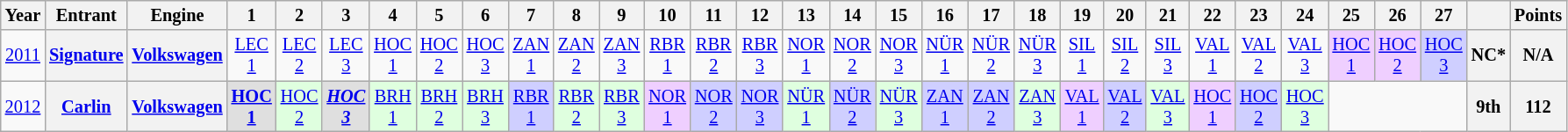<table class="wikitable" style="text-align:center; font-size:85%">
<tr>
<th>Year</th>
<th>Entrant</th>
<th>Engine</th>
<th>1</th>
<th>2</th>
<th>3</th>
<th>4</th>
<th>5</th>
<th>6</th>
<th>7</th>
<th>8</th>
<th>9</th>
<th>10</th>
<th>11</th>
<th>12</th>
<th>13</th>
<th>14</th>
<th>15</th>
<th>16</th>
<th>17</th>
<th>18</th>
<th>19</th>
<th>20</th>
<th>21</th>
<th>22</th>
<th>23</th>
<th>24</th>
<th>25</th>
<th>26</th>
<th>27</th>
<th></th>
<th>Points</th>
</tr>
<tr>
<td id=2011R><a href='#'>2011</a></td>
<th><a href='#'>Signature</a></th>
<th><a href='#'>Volkswagen</a></th>
<td><a href='#'>LEC<br>1</a></td>
<td><a href='#'>LEC<br>2</a></td>
<td><a href='#'>LEC<br>3</a></td>
<td><a href='#'>HOC<br>1</a></td>
<td><a href='#'>HOC<br>2</a></td>
<td><a href='#'>HOC<br>3</a></td>
<td><a href='#'>ZAN<br>1</a></td>
<td><a href='#'>ZAN<br>2</a></td>
<td><a href='#'>ZAN<br>3</a></td>
<td><a href='#'>RBR<br>1</a></td>
<td><a href='#'>RBR<br>2</a></td>
<td><a href='#'>RBR<br>3</a></td>
<td><a href='#'>NOR<br>1</a></td>
<td><a href='#'>NOR<br>2</a></td>
<td><a href='#'>NOR<br>3</a></td>
<td><a href='#'>NÜR<br>1</a></td>
<td><a href='#'>NÜR<br>2</a></td>
<td><a href='#'>NÜR<br>3</a></td>
<td><a href='#'>SIL<br>1</a></td>
<td><a href='#'>SIL<br>2</a></td>
<td><a href='#'>SIL<br>3</a></td>
<td><a href='#'>VAL<br>1</a></td>
<td><a href='#'>VAL<br>2</a></td>
<td><a href='#'>VAL<br>3</a></td>
<td style="background:#EFCFFF;"><a href='#'>HOC<br>1</a><br></td>
<td style="background:#EFCFFF;"><a href='#'>HOC<br>2</a><br></td>
<td style="background:#CFCFFF;"><a href='#'>HOC<br>3</a><br></td>
<th>NC*</th>
<th>N/A</th>
</tr>
<tr>
<td id=2012R><a href='#'>2012</a></td>
<th><a href='#'>Carlin</a></th>
<th><a href='#'>Volkswagen</a></th>
<td style="background:#DFDFDF;"><strong><a href='#'>HOC<br>1</a></strong><br></td>
<td style="background:#DFFFDF;"><a href='#'>HOC<br>2</a><br></td>
<td style="background:#DFDFDF;"><strong><em><a href='#'>HOC<br>3</a></em></strong><br></td>
<td style="background:#DFFFDF;"><a href='#'>BRH<br>1</a><br></td>
<td style="background:#DFFFDF;"><a href='#'>BRH<br>2</a><br></td>
<td style="background:#DFFFDF;"><a href='#'>BRH<br>3</a><br></td>
<td style="background:#CFCFFF;"><a href='#'>RBR<br>1</a><br></td>
<td style="background:#DFFFDF;"><a href='#'>RBR<br>2</a><br></td>
<td style="background:#DFFFDF;"><a href='#'>RBR<br>3</a><br></td>
<td style="background:#EFCFFF;"><a href='#'>NOR<br>1</a><br></td>
<td style="background:#CFCFFF;"><a href='#'>NOR<br>2</a><br></td>
<td style="background:#CFCFFF;"><a href='#'>NOR<br>3</a><br></td>
<td style="background:#DFFFDF;"><a href='#'>NÜR<br>1</a><br></td>
<td style="background:#CFCFFF;"><a href='#'>NÜR<br>2</a><br></td>
<td style="background:#DFFFDF;"><a href='#'>NÜR<br>3</a><br></td>
<td style="background:#CFCFFF;"><a href='#'>ZAN<br>1</a><br></td>
<td style="background:#CFCFFF;"><a href='#'>ZAN<br>2</a><br></td>
<td style="background:#DFFFDF;"><a href='#'>ZAN<br>3</a><br></td>
<td style="background:#EFCFFF;"><a href='#'>VAL<br>1</a><br></td>
<td style="background:#CFCFFF;"><a href='#'>VAL<br>2</a><br></td>
<td style="background:#DFFFDF;"><a href='#'>VAL<br>3</a><br></td>
<td style="background:#EFCFFF;"><a href='#'>HOC<br>1</a><br></td>
<td style="background:#CFCFFF;"><a href='#'>HOC<br>2</a><br></td>
<td style="background:#DFFFDF;"><a href='#'>HOC<br>3</a><br></td>
<td colspan=3></td>
<th>9th</th>
<th>112</th>
</tr>
</table>
